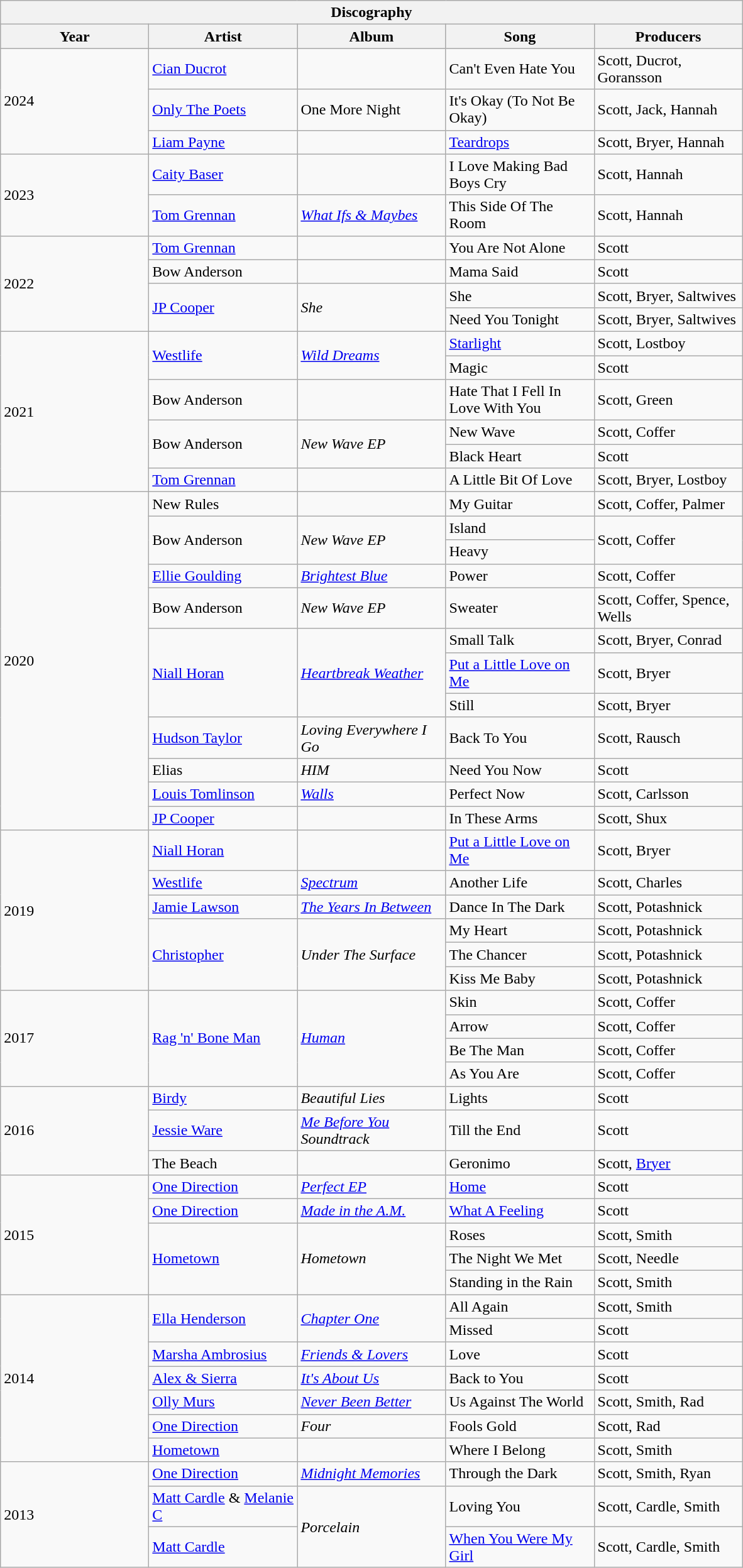<table class="wikitable">
<tr>
<th colspan="5">Discography</th>
</tr>
<tr bgcolor="#CCCCCC">
<th width="150">Year</th>
<th width="150">Artist</th>
<th width="150">Album</th>
<th width="150">Song</th>
<th width="150">Producers</th>
</tr>
<tr>
<td rowspan="3">2024</td>
<td><a href='#'>Cian Ducrot</a></td>
<td></td>
<td>Can't Even Hate You</td>
<td>Scott, Ducrot, Goransson</td>
</tr>
<tr>
<td><a href='#'>Only The Poets</a></td>
<td>One More Night</td>
<td>It's Okay (To Not Be Okay)</td>
<td>Scott, Jack, Hannah</td>
</tr>
<tr>
<td><a href='#'>Liam Payne</a></td>
<td></td>
<td><a href='#'>Teardrops</a></td>
<td>Scott, Bryer, Hannah</td>
</tr>
<tr>
<td rowspan="2">2023</td>
<td><a href='#'>Caity Baser</a></td>
<td></td>
<td>I Love Making Bad Boys Cry</td>
<td>Scott, Hannah</td>
</tr>
<tr>
<td><a href='#'>Tom Grennan</a></td>
<td><em><a href='#'>What Ifs & Maybes</a></em></td>
<td>This Side Of The Room</td>
<td>Scott, Hannah</td>
</tr>
<tr>
<td rowspan="4">2022</td>
<td><a href='#'>Tom Grennan</a></td>
<td></td>
<td>You Are Not Alone</td>
<td>Scott</td>
</tr>
<tr>
<td>Bow Anderson</td>
<td></td>
<td>Mama Said</td>
<td>Scott</td>
</tr>
<tr>
<td rowspan="2"><a href='#'>JP Cooper</a></td>
<td rowspan="2"><em>She</em></td>
<td>She</td>
<td>Scott, Bryer, Saltwives</td>
</tr>
<tr>
<td>Need You Tonight</td>
<td>Scott, Bryer, Saltwives</td>
</tr>
<tr>
<td rowspan="6">2021</td>
<td rowspan="2"><a href='#'>Westlife</a></td>
<td rowspan="2"><em><a href='#'>Wild Dreams</a></em></td>
<td><a href='#'>Starlight</a></td>
<td>Scott, Lostboy</td>
</tr>
<tr>
<td>Magic</td>
<td>Scott</td>
</tr>
<tr>
<td>Bow Anderson</td>
<td></td>
<td>Hate That I Fell In Love With You</td>
<td>Scott, Green</td>
</tr>
<tr>
<td rowspan="2">Bow Anderson</td>
<td rowspan="2"><em>New Wave EP</em></td>
<td>New Wave</td>
<td>Scott, Coffer</td>
</tr>
<tr>
<td>Black Heart</td>
<td>Scott</td>
</tr>
<tr>
<td><a href='#'>Tom Grennan</a></td>
<td></td>
<td>A Little Bit Of Love</td>
<td>Scott, Bryer, Lostboy</td>
</tr>
<tr>
<td rowspan="12">2020</td>
<td>New Rules</td>
<td></td>
<td>My Guitar</td>
<td>Scott, Coffer, Palmer</td>
</tr>
<tr>
<td rowspan="2">Bow Anderson</td>
<td rowspan="2"><em>New Wave EP</em></td>
<td>Island</td>
<td rowspan="2">Scott, Coffer</td>
</tr>
<tr>
<td>Heavy</td>
</tr>
<tr>
<td><a href='#'>Ellie Goulding</a></td>
<td><em><a href='#'>Brightest Blue</a></em></td>
<td>Power</td>
<td>Scott, Coffer</td>
</tr>
<tr>
<td>Bow Anderson</td>
<td><em>New Wave EP</em></td>
<td>Sweater</td>
<td>Scott, Coffer, Spence, Wells</td>
</tr>
<tr>
<td rowspan="3"><a href='#'>Niall Horan</a></td>
<td rowspan="3"><em><a href='#'>Heartbreak Weather</a></em></td>
<td>Small Talk</td>
<td>Scott, Bryer, Conrad</td>
</tr>
<tr>
<td><a href='#'>Put a Little Love on Me</a></td>
<td>Scott, Bryer</td>
</tr>
<tr>
<td>Still</td>
<td>Scott, Bryer</td>
</tr>
<tr>
<td><a href='#'>Hudson Taylor</a></td>
<td><em>Loving Everywhere I Go</em></td>
<td>Back To You</td>
<td>Scott, Rausch</td>
</tr>
<tr>
<td>Elias</td>
<td><em>HIM</em></td>
<td>Need You Now</td>
<td>Scott</td>
</tr>
<tr>
<td><a href='#'>Louis Tomlinson</a></td>
<td><a href='#'><em>Walls</em></a></td>
<td>Perfect Now</td>
<td>Scott, Carlsson</td>
</tr>
<tr>
<td><a href='#'>JP Cooper</a></td>
<td></td>
<td>In These Arms</td>
<td>Scott, Shux</td>
</tr>
<tr>
<td rowspan="6">2019</td>
<td><a href='#'>Niall Horan</a></td>
<td></td>
<td><a href='#'>Put a Little Love on Me</a></td>
<td>Scott, Bryer</td>
</tr>
<tr>
<td><a href='#'>Westlife</a></td>
<td><a href='#'><em>Spectrum</em></a></td>
<td>Another Life</td>
<td>Scott, Charles</td>
</tr>
<tr>
<td><a href='#'>Jamie Lawson</a></td>
<td><em><a href='#'>The Years In Between</a></em></td>
<td>Dance In The Dark</td>
<td>Scott, Potashnick</td>
</tr>
<tr>
<td rowspan="3"><a href='#'>Christopher</a></td>
<td rowspan="3"><em>Under The Surface</em></td>
<td>My Heart</td>
<td>Scott, Potashnick</td>
</tr>
<tr>
<td>The Chancer</td>
<td>Scott, Potashnick</td>
</tr>
<tr>
<td>Kiss Me Baby</td>
<td>Scott, Potashnick</td>
</tr>
<tr>
<td rowspan="4">2017</td>
<td rowspan="4"><a href='#'>Rag 'n' Bone Man</a></td>
<td rowspan="4"><em><a href='#'>Human</a></em></td>
<td>Skin</td>
<td>Scott, Coffer</td>
</tr>
<tr>
<td>Arrow</td>
<td>Scott, Coffer</td>
</tr>
<tr>
<td>Be The Man</td>
<td>Scott, Coffer</td>
</tr>
<tr>
<td>As You Are</td>
<td>Scott, Coffer</td>
</tr>
<tr>
<td rowspan="3">2016</td>
<td><a href='#'>Birdy</a></td>
<td><em>Beautiful Lies</em></td>
<td>Lights</td>
<td>Scott</td>
</tr>
<tr>
<td><a href='#'>Jessie Ware</a></td>
<td><em><a href='#'>Me Before You</a> Soundtrack</em></td>
<td>Till the End</td>
<td>Scott</td>
</tr>
<tr>
<td>The Beach</td>
<td></td>
<td>Geronimo</td>
<td>Scott, <a href='#'>Bryer</a></td>
</tr>
<tr>
<td rowspan="5">2015</td>
<td><a href='#'>One Direction</a></td>
<td><em><a href='#'>Perfect EP</a></em></td>
<td><a href='#'>Home</a></td>
<td>Scott</td>
</tr>
<tr>
<td><a href='#'>One Direction</a></td>
<td><em><a href='#'>Made in the A.M.</a></em></td>
<td><a href='#'>What A Feeling</a></td>
<td>Scott</td>
</tr>
<tr>
<td rowspan="3"><a href='#'>Hometown</a></td>
<td rowspan="3"><em>Hometown</em></td>
<td>Roses</td>
<td>Scott, Smith</td>
</tr>
<tr>
<td>The Night We Met</td>
<td>Scott, Needle</td>
</tr>
<tr>
<td>Standing in the Rain</td>
<td>Scott, Smith</td>
</tr>
<tr>
<td rowspan="7">2014</td>
<td rowspan="2"><a href='#'>Ella Henderson</a></td>
<td rowspan="2"><a href='#'><em>Chapter One</em></a></td>
<td>All Again</td>
<td>Scott, Smith</td>
</tr>
<tr>
<td>Missed</td>
<td>Scott</td>
</tr>
<tr>
<td><a href='#'>Marsha Ambrosius</a></td>
<td><a href='#'><em>Friends & Lovers</em></a></td>
<td>Love</td>
<td>Scott</td>
</tr>
<tr>
<td><a href='#'>Alex & Sierra</a></td>
<td><em><a href='#'>It's About Us</a></em></td>
<td>Back to You</td>
<td>Scott</td>
</tr>
<tr>
<td><a href='#'>Olly Murs</a></td>
<td><em><a href='#'>Never Been Better</a></em></td>
<td>Us Against The World</td>
<td>Scott, Smith, Rad</td>
</tr>
<tr>
<td><a href='#'>One Direction</a></td>
<td><em>Four</em></td>
<td>Fools Gold</td>
<td>Scott, Rad</td>
</tr>
<tr>
<td><a href='#'>Hometown</a></td>
<td></td>
<td>Where I Belong</td>
<td>Scott, Smith</td>
</tr>
<tr>
<td rowspan="3">2013</td>
<td><a href='#'>One Direction</a></td>
<td><a href='#'><em>Midnight Memories</em></a></td>
<td>Through the Dark</td>
<td>Scott, Smith, Ryan</td>
</tr>
<tr>
<td><a href='#'>Matt Cardle</a> & <a href='#'>Melanie C</a></td>
<td rowspan="2"><em>Porcelain</em></td>
<td>Loving You</td>
<td>Scott, Cardle, Smith</td>
</tr>
<tr>
<td><a href='#'>Matt Cardle</a></td>
<td><a href='#'>When You Were My Girl</a></td>
<td>Scott, Cardle, Smith</td>
</tr>
</table>
